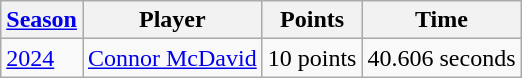<table class="wikitable sortable">
<tr>
<th><a href='#'>Season</a></th>
<th>Player</th>
<th>Points</th>
<th>Time</th>
</tr>
<tr>
<td><a href='#'>2024</a></td>
<td><a href='#'>Connor McDavid</a></td>
<td>10 points</td>
<td>40.606 seconds</td>
</tr>
</table>
